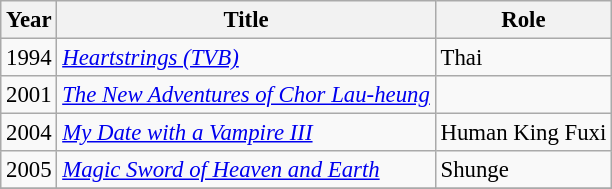<table class="wikitable" style="font-size: 95%;">
<tr>
<th>Year</th>
<th>Title</th>
<th>Role</th>
</tr>
<tr>
<td>1994</td>
<td><em><a href='#'>Heartstrings (TVB)</a></em></td>
<td>Thai</td>
</tr>
<tr>
<td>2001</td>
<td><em><a href='#'>The New Adventures of Chor Lau-heung</a></em></td>
<td></td>
</tr>
<tr>
<td>2004</td>
<td><em><a href='#'>My Date with a Vampire III</a></em></td>
<td>Human King Fuxi</td>
</tr>
<tr>
<td>2005</td>
<td><em><a href='#'>Magic Sword of Heaven and Earth</a></em></td>
<td>Shunge</td>
</tr>
<tr>
</tr>
</table>
